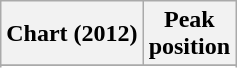<table class="wikitable sortable">
<tr>
<th>Chart (2012)</th>
<th>Peak<br>position</th>
</tr>
<tr>
</tr>
<tr>
</tr>
<tr>
</tr>
<tr>
</tr>
</table>
